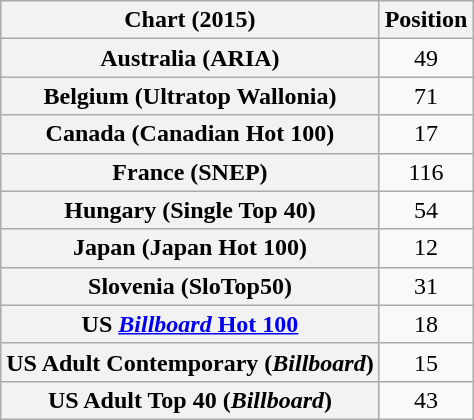<table class="wikitable sortable plainrowheaders" style="text-align:center;">
<tr>
<th scope="col">Chart (2015)</th>
<th scope="col">Position</th>
</tr>
<tr>
<th scope="row">Australia (ARIA)</th>
<td>49</td>
</tr>
<tr>
<th scope="row">Belgium (Ultratop Wallonia)</th>
<td>71</td>
</tr>
<tr>
<th scope="row">Canada (Canadian Hot 100)</th>
<td>17</td>
</tr>
<tr>
<th scope="row">France (SNEP)</th>
<td>116</td>
</tr>
<tr>
<th scope="row">Hungary (Single Top 40)</th>
<td>54</td>
</tr>
<tr>
<th scope="row">Japan (Japan Hot 100)</th>
<td>12</td>
</tr>
<tr>
<th scope="row">Slovenia (SloTop50)</th>
<td>31</td>
</tr>
<tr>
<th scope="row">US <a href='#'><em>Billboard</em> Hot 100</a></th>
<td>18</td>
</tr>
<tr>
<th scope="row">US Adult Contemporary (<em>Billboard</em>)</th>
<td>15</td>
</tr>
<tr>
<th scope="row">US Adult Top 40 (<em>Billboard</em>)</th>
<td>43</td>
</tr>
</table>
